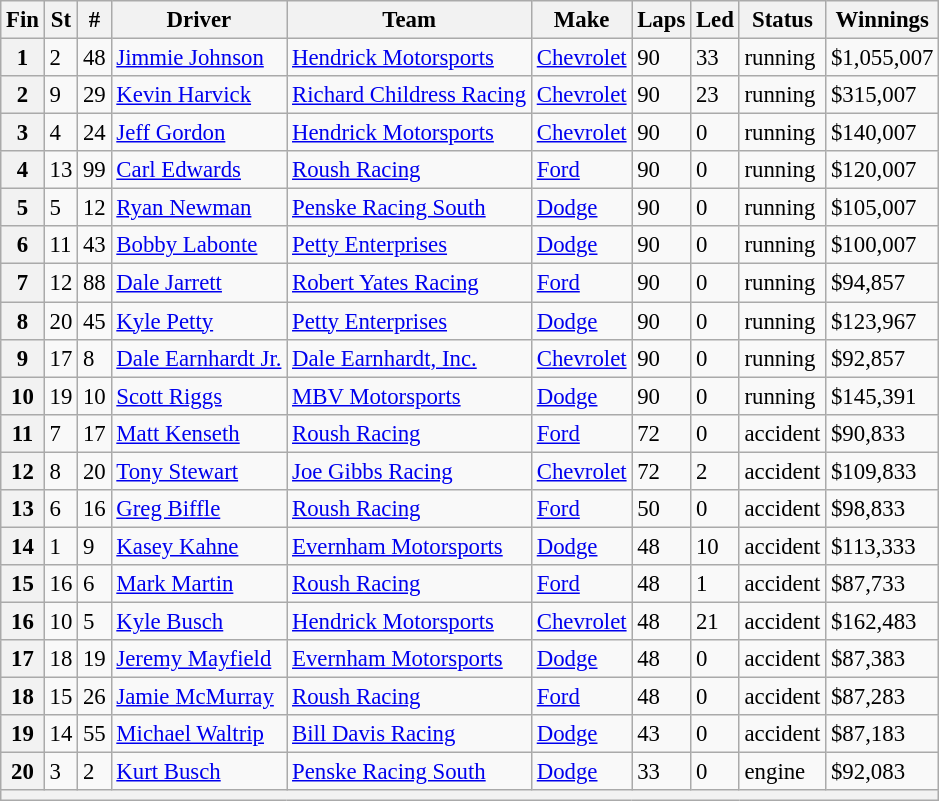<table class="wikitable" style="font-size:95%">
<tr>
<th>Fin</th>
<th>St</th>
<th>#</th>
<th>Driver</th>
<th>Team</th>
<th>Make</th>
<th>Laps</th>
<th>Led</th>
<th>Status</th>
<th>Winnings</th>
</tr>
<tr>
<th>1</th>
<td>2</td>
<td>48</td>
<td><a href='#'>Jimmie Johnson</a></td>
<td><a href='#'>Hendrick Motorsports</a></td>
<td><a href='#'>Chevrolet</a></td>
<td>90</td>
<td>33</td>
<td>running</td>
<td>$1,055,007</td>
</tr>
<tr>
<th>2</th>
<td>9</td>
<td>29</td>
<td><a href='#'>Kevin Harvick</a></td>
<td><a href='#'>Richard Childress Racing</a></td>
<td><a href='#'>Chevrolet</a></td>
<td>90</td>
<td>23</td>
<td>running</td>
<td>$315,007</td>
</tr>
<tr>
<th>3</th>
<td>4</td>
<td>24</td>
<td><a href='#'>Jeff Gordon</a></td>
<td><a href='#'>Hendrick Motorsports</a></td>
<td><a href='#'>Chevrolet</a></td>
<td>90</td>
<td>0</td>
<td>running</td>
<td>$140,007</td>
</tr>
<tr>
<th>4</th>
<td>13</td>
<td>99</td>
<td><a href='#'>Carl Edwards</a></td>
<td><a href='#'>Roush Racing</a></td>
<td><a href='#'>Ford</a></td>
<td>90</td>
<td>0</td>
<td>running</td>
<td>$120,007</td>
</tr>
<tr>
<th>5</th>
<td>5</td>
<td>12</td>
<td><a href='#'>Ryan Newman</a></td>
<td><a href='#'>Penske Racing South</a></td>
<td><a href='#'>Dodge</a></td>
<td>90</td>
<td>0</td>
<td>running</td>
<td>$105,007</td>
</tr>
<tr>
<th>6</th>
<td>11</td>
<td>43</td>
<td><a href='#'>Bobby Labonte</a></td>
<td><a href='#'>Petty Enterprises</a></td>
<td><a href='#'>Dodge</a></td>
<td>90</td>
<td>0</td>
<td>running</td>
<td>$100,007</td>
</tr>
<tr>
<th>7</th>
<td>12</td>
<td>88</td>
<td><a href='#'>Dale Jarrett</a></td>
<td><a href='#'>Robert Yates Racing</a></td>
<td><a href='#'>Ford</a></td>
<td>90</td>
<td>0</td>
<td>running</td>
<td>$94,857</td>
</tr>
<tr>
<th>8</th>
<td>20</td>
<td>45</td>
<td><a href='#'>Kyle Petty</a></td>
<td><a href='#'>Petty Enterprises</a></td>
<td><a href='#'>Dodge</a></td>
<td>90</td>
<td>0</td>
<td>running</td>
<td>$123,967</td>
</tr>
<tr>
<th>9</th>
<td>17</td>
<td>8</td>
<td><a href='#'>Dale Earnhardt Jr.</a></td>
<td><a href='#'>Dale Earnhardt, Inc.</a></td>
<td><a href='#'>Chevrolet</a></td>
<td>90</td>
<td>0</td>
<td>running</td>
<td>$92,857</td>
</tr>
<tr>
<th>10</th>
<td>19</td>
<td>10</td>
<td><a href='#'>Scott Riggs</a></td>
<td><a href='#'>MBV Motorsports</a></td>
<td><a href='#'>Dodge</a></td>
<td>90</td>
<td>0</td>
<td>running</td>
<td>$145,391</td>
</tr>
<tr>
<th>11</th>
<td>7</td>
<td>17</td>
<td><a href='#'>Matt Kenseth</a></td>
<td><a href='#'>Roush Racing</a></td>
<td><a href='#'>Ford</a></td>
<td>72</td>
<td>0</td>
<td>accident</td>
<td>$90,833</td>
</tr>
<tr>
<th>12</th>
<td>8</td>
<td>20</td>
<td><a href='#'>Tony Stewart</a></td>
<td><a href='#'>Joe Gibbs Racing</a></td>
<td><a href='#'>Chevrolet</a></td>
<td>72</td>
<td>2</td>
<td>accident</td>
<td>$109,833</td>
</tr>
<tr>
<th>13</th>
<td>6</td>
<td>16</td>
<td><a href='#'>Greg Biffle</a></td>
<td><a href='#'>Roush Racing</a></td>
<td><a href='#'>Ford</a></td>
<td>50</td>
<td>0</td>
<td>accident</td>
<td>$98,833</td>
</tr>
<tr>
<th>14</th>
<td>1</td>
<td>9</td>
<td><a href='#'>Kasey Kahne</a></td>
<td><a href='#'>Evernham Motorsports</a></td>
<td><a href='#'>Dodge</a></td>
<td>48</td>
<td>10</td>
<td>accident</td>
<td>$113,333</td>
</tr>
<tr>
<th>15</th>
<td>16</td>
<td>6</td>
<td><a href='#'>Mark Martin</a></td>
<td><a href='#'>Roush Racing</a></td>
<td><a href='#'>Ford</a></td>
<td>48</td>
<td>1</td>
<td>accident</td>
<td>$87,733</td>
</tr>
<tr>
<th>16</th>
<td>10</td>
<td>5</td>
<td><a href='#'>Kyle Busch</a></td>
<td><a href='#'>Hendrick Motorsports</a></td>
<td><a href='#'>Chevrolet</a></td>
<td>48</td>
<td>21</td>
<td>accident</td>
<td>$162,483</td>
</tr>
<tr>
<th>17</th>
<td>18</td>
<td>19</td>
<td><a href='#'>Jeremy Mayfield</a></td>
<td><a href='#'>Evernham Motorsports</a></td>
<td><a href='#'>Dodge</a></td>
<td>48</td>
<td>0</td>
<td>accident</td>
<td>$87,383</td>
</tr>
<tr>
<th>18</th>
<td>15</td>
<td>26</td>
<td><a href='#'>Jamie McMurray</a></td>
<td><a href='#'>Roush Racing</a></td>
<td><a href='#'>Ford</a></td>
<td>48</td>
<td>0</td>
<td>accident</td>
<td>$87,283</td>
</tr>
<tr>
<th>19</th>
<td>14</td>
<td>55</td>
<td><a href='#'>Michael Waltrip</a></td>
<td><a href='#'>Bill Davis Racing</a></td>
<td><a href='#'>Dodge</a></td>
<td>43</td>
<td>0</td>
<td>accident</td>
<td>$87,183</td>
</tr>
<tr>
<th>20</th>
<td>3</td>
<td>2</td>
<td><a href='#'>Kurt Busch</a></td>
<td><a href='#'>Penske Racing South</a></td>
<td><a href='#'>Dodge</a></td>
<td>33</td>
<td>0</td>
<td>engine</td>
<td>$92,083</td>
</tr>
<tr>
<th colspan="10"></th>
</tr>
</table>
